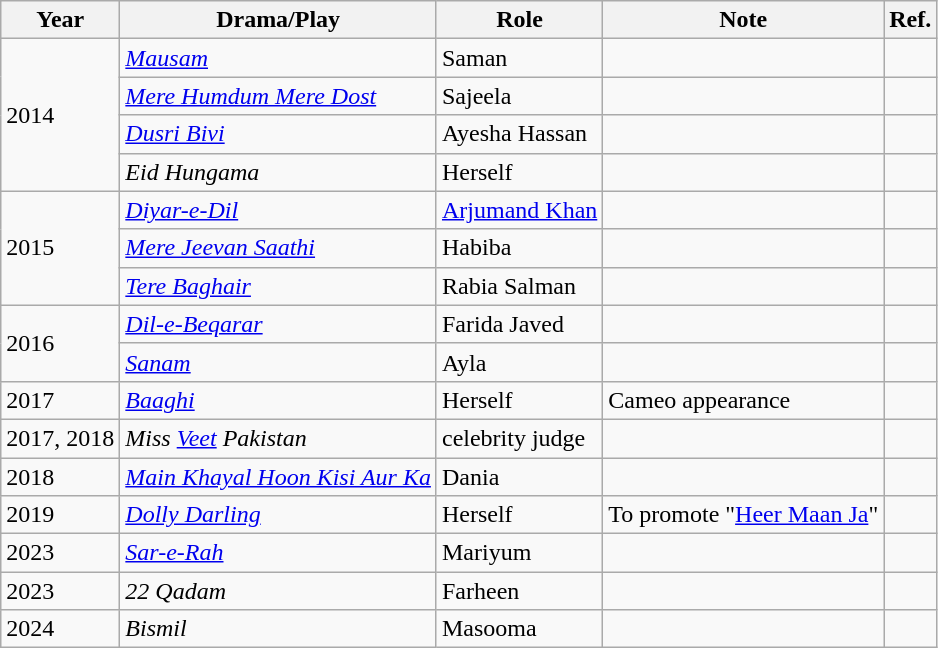<table class="wikitable">
<tr>
<th>Year</th>
<th>Drama/Play</th>
<th>Role</th>
<th>Note</th>
<th>Ref.</th>
</tr>
<tr>
<td rowspan="4">2014</td>
<td><em><a href='#'>Mausam</a></em></td>
<td>Saman</td>
<td></td>
<td></td>
</tr>
<tr>
<td><em><a href='#'>Mere Humdum Mere Dost</a></em></td>
<td>Sajeela</td>
<td></td>
<td></td>
</tr>
<tr>
<td><em><a href='#'>Dusri Bivi</a></em></td>
<td>Ayesha Hassan</td>
<td></td>
<td></td>
</tr>
<tr>
<td><em>Eid Hungama</em></td>
<td>Herself</td>
<td></td>
<td></td>
</tr>
<tr>
<td rowspan="3">2015</td>
<td><em><a href='#'>Diyar-e-Dil</a></em></td>
<td><a href='#'>Arjumand Khan</a></td>
<td></td>
<td></td>
</tr>
<tr>
<td><em><a href='#'>Mere Jeevan Saathi</a></em></td>
<td>Habiba</td>
<td></td>
<td></td>
</tr>
<tr>
<td><em><a href='#'>Tere Baghair</a></em></td>
<td>Rabia Salman</td>
<td></td>
<td></td>
</tr>
<tr>
<td rowspan="2">2016</td>
<td><em><a href='#'>Dil-e-Beqarar</a></em></td>
<td>Farida Javed</td>
<td></td>
<td></td>
</tr>
<tr>
<td><em><a href='#'>Sanam</a></em></td>
<td>Ayla</td>
<td></td>
<td></td>
</tr>
<tr>
<td>2017</td>
<td><em><a href='#'>Baaghi</a></em></td>
<td>Herself</td>
<td>Cameo appearance</td>
<td></td>
</tr>
<tr>
<td>2017, 2018</td>
<td><em>Miss <a href='#'>Veet</a> Pakistan</em></td>
<td>celebrity judge</td>
<td></td>
<td></td>
</tr>
<tr>
<td>2018</td>
<td><em><a href='#'>Main Khayal Hoon Kisi Aur Ka</a></em></td>
<td>Dania</td>
<td></td>
<td></td>
</tr>
<tr>
<td>2019</td>
<td><em><a href='#'>Dolly Darling</a></em></td>
<td>Herself</td>
<td>To promote "<a href='#'>Heer Maan Ja</a>"</td>
<td></td>
</tr>
<tr>
<td>2023</td>
<td><em><a href='#'>Sar-e-Rah</a></em></td>
<td>Mariyum</td>
<td></td>
<td></td>
</tr>
<tr>
<td>2023</td>
<td><em>22 Qadam</em></td>
<td>Farheen</td>
<td></td>
<td></td>
</tr>
<tr>
<td>2024</td>
<td><em>Bismil</em></td>
<td>Masooma</td>
<td></td>
<td></td>
</tr>
</table>
